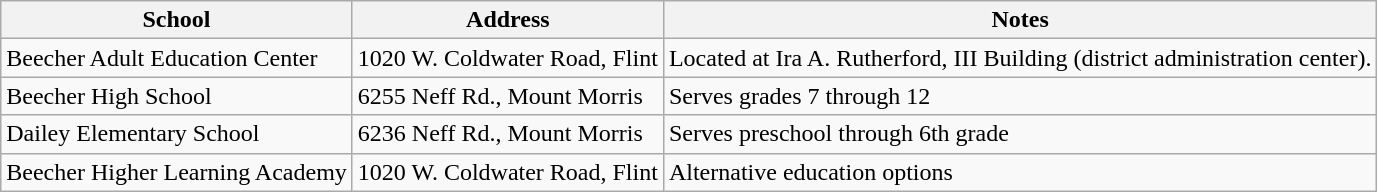<table class="wikitable">
<tr>
<th>School</th>
<th>Address</th>
<th>Notes</th>
</tr>
<tr>
<td>Beecher Adult Education Center</td>
<td>1020 W. Coldwater Road, Flint</td>
<td>Located at Ira A. Rutherford, III Building (district administration center).</td>
</tr>
<tr>
<td>Beecher High School</td>
<td>6255 Neff Rd., Mount Morris</td>
<td>Serves grades 7 through 12</td>
</tr>
<tr>
<td>Dailey Elementary School</td>
<td>6236 Neff Rd., Mount Morris</td>
<td>Serves preschool through 6th grade</td>
</tr>
<tr>
<td>Beecher Higher Learning Academy</td>
<td>1020 W. Coldwater Road, Flint</td>
<td>Alternative education options</td>
</tr>
</table>
